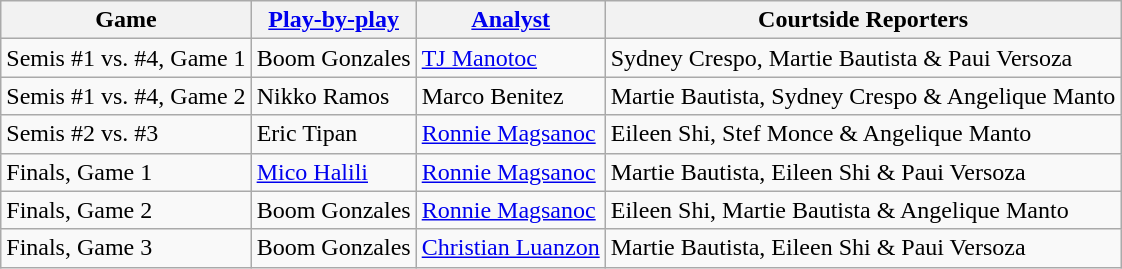<table class=wikitable>
<tr>
<th>Game</th>
<th><a href='#'>Play-by-play</a></th>
<th><a href='#'>Analyst</a></th>
<th>Courtside Reporters</th>
</tr>
<tr>
<td>Semis #1 vs. #4, Game 1</td>
<td>Boom Gonzales</td>
<td><a href='#'>TJ Manotoc</a></td>
<td>Sydney Crespo, Martie Bautista & Paui Versoza</td>
</tr>
<tr>
<td>Semis #1 vs. #4, Game 2</td>
<td>Nikko Ramos</td>
<td>Marco Benitez</td>
<td>Martie Bautista, Sydney Crespo & Angelique Manto</td>
</tr>
<tr>
<td>Semis #2 vs. #3</td>
<td>Eric Tipan</td>
<td><a href='#'>Ronnie Magsanoc</a></td>
<td>Eileen Shi, Stef Monce & Angelique Manto</td>
</tr>
<tr>
<td>Finals, Game 1</td>
<td><a href='#'>Mico Halili</a></td>
<td><a href='#'>Ronnie Magsanoc</a></td>
<td>Martie Bautista, Eileen Shi & Paui Versoza</td>
</tr>
<tr>
<td>Finals, Game 2</td>
<td>Boom Gonzales</td>
<td><a href='#'>Ronnie Magsanoc</a></td>
<td>Eileen Shi, Martie Bautista & Angelique Manto</td>
</tr>
<tr>
<td>Finals, Game 3</td>
<td>Boom Gonzales</td>
<td><a href='#'>Christian Luanzon</a></td>
<td>Martie Bautista, Eileen Shi & Paui Versoza</td>
</tr>
</table>
